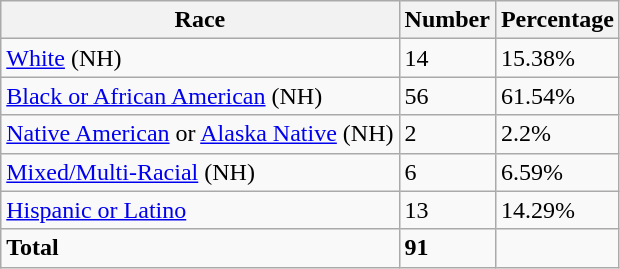<table class="wikitable">
<tr>
<th>Race</th>
<th>Number</th>
<th>Percentage</th>
</tr>
<tr>
<td><a href='#'>White</a> (NH)</td>
<td>14</td>
<td>15.38%</td>
</tr>
<tr>
<td><a href='#'>Black or African American</a> (NH)</td>
<td>56</td>
<td>61.54%</td>
</tr>
<tr>
<td><a href='#'>Native American</a> or <a href='#'>Alaska Native</a> (NH)</td>
<td>2</td>
<td>2.2%</td>
</tr>
<tr>
<td><a href='#'>Mixed/Multi-Racial</a> (NH)</td>
<td>6</td>
<td>6.59%</td>
</tr>
<tr>
<td><a href='#'>Hispanic or Latino</a></td>
<td>13</td>
<td>14.29%</td>
</tr>
<tr>
<td><strong>Total</strong></td>
<td><strong>91</strong></td>
<td></td>
</tr>
</table>
